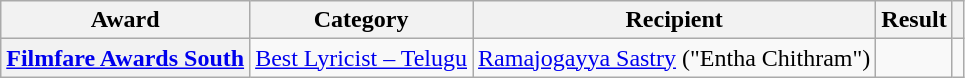<table class="wikitable plainrowheaders sortable">
<tr>
<th scope="col">Award</th>
<th scope="col">Category</th>
<th scope="col">Recipient</th>
<th scope="col">Result</th>
<th scope="col" class="unsortable"></th>
</tr>
<tr>
<th scope="row"><a href='#'>Filmfare Awards South</a></th>
<td><a href='#'>Best Lyricist – Telugu</a></td>
<td><a href='#'>Ramajogayya Sastry</a> ("Entha Chithram")</td>
<td></td>
<td align="center"></td>
</tr>
</table>
